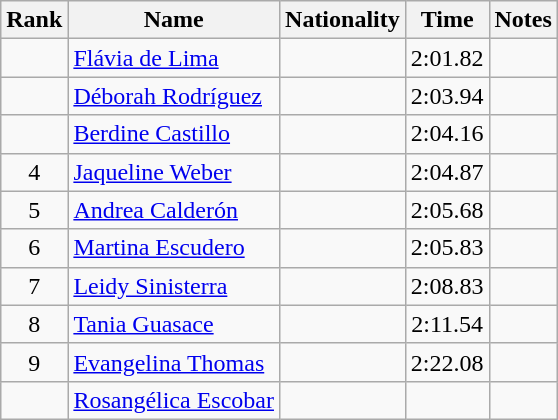<table class="wikitable sortable" style="text-align:center">
<tr>
<th>Rank</th>
<th>Name</th>
<th>Nationality</th>
<th>Time</th>
<th>Notes</th>
</tr>
<tr>
<td></td>
<td align=left><a href='#'>Flávia de Lima</a></td>
<td align=left></td>
<td>2:01.82</td>
<td></td>
</tr>
<tr>
<td></td>
<td align=left><a href='#'>Déborah Rodríguez</a></td>
<td align=left></td>
<td>2:03.94</td>
<td></td>
</tr>
<tr>
<td></td>
<td align=left><a href='#'>Berdine Castillo</a></td>
<td align=left></td>
<td>2:04.16</td>
<td></td>
</tr>
<tr>
<td>4</td>
<td align=left><a href='#'>Jaqueline Weber</a></td>
<td align=left></td>
<td>2:04.87</td>
<td></td>
</tr>
<tr>
<td>5</td>
<td align=left><a href='#'>Andrea Calderón</a></td>
<td align=left></td>
<td>2:05.68</td>
<td></td>
</tr>
<tr>
<td>6</td>
<td align=left><a href='#'>Martina Escudero</a></td>
<td align=left></td>
<td>2:05.83</td>
<td></td>
</tr>
<tr>
<td>7</td>
<td align=left><a href='#'>Leidy Sinisterra</a></td>
<td align=left></td>
<td>2:08.83</td>
<td></td>
</tr>
<tr>
<td>8</td>
<td align=left><a href='#'>Tania Guasace</a></td>
<td align=left></td>
<td>2:11.54</td>
<td></td>
</tr>
<tr>
<td>9</td>
<td align=left><a href='#'>Evangelina Thomas</a></td>
<td align=left></td>
<td>2:22.08</td>
<td></td>
</tr>
<tr>
<td></td>
<td align=left><a href='#'>Rosangélica Escobar</a></td>
<td align=left></td>
<td></td>
<td></td>
</tr>
</table>
